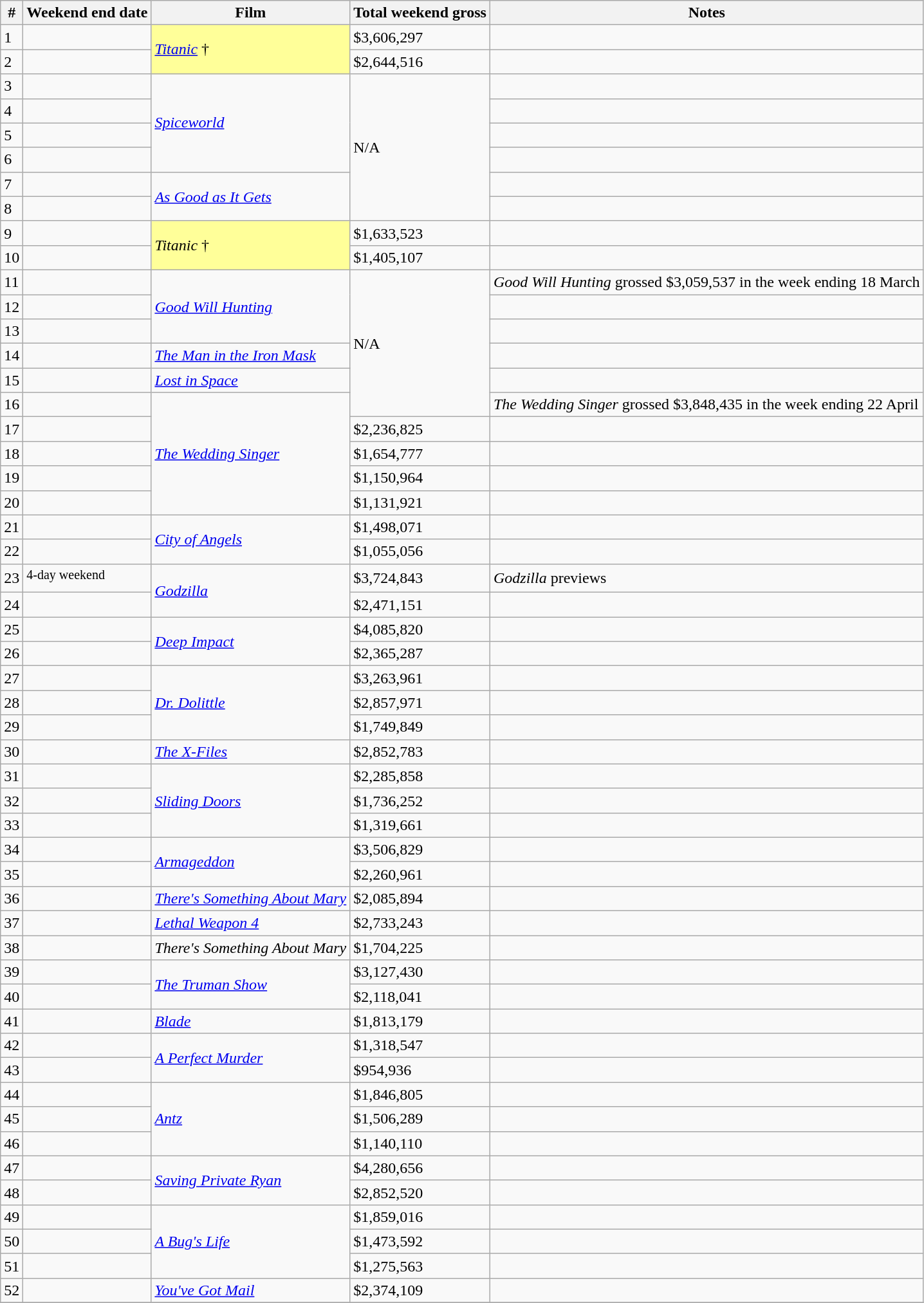<table class="wikitable sortable">
<tr>
<th abbr="Week">#</th>
<th abbr="Date">Weekend end date</th>
<th>Film</th>
<th>Total weekend gross</th>
<th>Notes</th>
</tr>
<tr>
<td>1</td>
<td></td>
<td rowspan="2" style="background-color:#FFFF99"><em><a href='#'>Titanic</a></em> †</td>
<td>$3,606,297</td>
<td></td>
</tr>
<tr>
<td>2</td>
<td></td>
<td>$2,644,516</td>
<td></td>
</tr>
<tr>
<td>3</td>
<td></td>
<td rowspan="4"><em><a href='#'>Spiceworld</a></em></td>
<td rowspan="6">N/A</td>
<td></td>
</tr>
<tr>
<td>4</td>
<td></td>
<td></td>
</tr>
<tr>
<td>5</td>
<td></td>
<td></td>
</tr>
<tr>
<td>6</td>
<td></td>
<td></td>
</tr>
<tr>
<td>7</td>
<td></td>
<td rowspan="2"><em><a href='#'>As Good as It Gets</a></em></td>
<td></td>
</tr>
<tr>
<td>8</td>
<td></td>
<td></td>
</tr>
<tr>
<td>9</td>
<td></td>
<td rowspan="2" style="background-color:#FFFF99"><em>Titanic</em> †</td>
<td>$1,633,523</td>
<td></td>
</tr>
<tr>
<td>10</td>
<td></td>
<td>$1,405,107</td>
<td></td>
</tr>
<tr>
<td>11</td>
<td></td>
<td rowspan="3"><em><a href='#'>Good Will Hunting</a></em></td>
<td rowspan="6">N/A</td>
<td><em>Good Will Hunting</em> grossed $3,059,537 in the week ending 18 March</td>
</tr>
<tr>
<td>12</td>
<td></td>
<td></td>
</tr>
<tr>
<td>13</td>
<td></td>
<td></td>
</tr>
<tr>
<td>14</td>
<td></td>
<td><em><a href='#'>The Man in the Iron Mask</a></em></td>
<td></td>
</tr>
<tr>
<td>15</td>
<td></td>
<td><em><a href='#'>Lost in Space</a></em></td>
<td></td>
</tr>
<tr>
<td>16</td>
<td></td>
<td rowspan="5"><em><a href='#'>The Wedding Singer</a></em></td>
<td><em>The Wedding Singer</em> grossed $3,848,435 in the week ending 22 April</td>
</tr>
<tr>
<td>17</td>
<td></td>
<td>$2,236,825</td>
<td></td>
</tr>
<tr>
<td>18</td>
<td></td>
<td>$1,654,777</td>
<td></td>
</tr>
<tr>
<td>19</td>
<td></td>
<td>$1,150,964</td>
<td></td>
</tr>
<tr>
<td>20</td>
<td></td>
<td>$1,131,921</td>
<td></td>
</tr>
<tr>
<td>21</td>
<td></td>
<td rowspan="2"><em><a href='#'>City of Angels</a></em></td>
<td>$1,498,071</td>
<td></td>
</tr>
<tr>
<td>22</td>
<td></td>
<td>$1,055,056</td>
<td></td>
</tr>
<tr>
<td>23</td>
<td><sup>4-day weekend</sup></td>
<td rowspan="2"><em><a href='#'>Godzilla</a></em></td>
<td>$3,724,843</td>
<td><em>Godzilla</em> previews</td>
</tr>
<tr>
<td>24</td>
<td></td>
<td>$2,471,151</td>
<td></td>
</tr>
<tr>
<td>25</td>
<td></td>
<td rowspan="2"><em><a href='#'>Deep Impact</a></em></td>
<td>$4,085,820</td>
<td></td>
</tr>
<tr>
<td>26</td>
<td></td>
<td>$2,365,287</td>
<td></td>
</tr>
<tr>
<td>27</td>
<td></td>
<td rowspan="3"><em><a href='#'>Dr. Dolittle</a></em></td>
<td>$3,263,961</td>
<td></td>
</tr>
<tr>
<td>28</td>
<td></td>
<td>$2,857,971</td>
<td></td>
</tr>
<tr>
<td>29</td>
<td></td>
<td>$1,749,849</td>
<td></td>
</tr>
<tr>
<td>30</td>
<td></td>
<td><em><a href='#'>The X-Files</a></em></td>
<td>$2,852,783</td>
<td></td>
</tr>
<tr>
<td>31</td>
<td></td>
<td rowspan="3"><em><a href='#'>Sliding Doors</a></em></td>
<td>$2,285,858</td>
<td></td>
</tr>
<tr>
<td>32</td>
<td></td>
<td>$1,736,252</td>
<td></td>
</tr>
<tr>
<td>33</td>
<td></td>
<td>$1,319,661</td>
<td></td>
</tr>
<tr>
<td>34</td>
<td></td>
<td rowspan="2"><em><a href='#'>Armageddon</a></em></td>
<td>$3,506,829</td>
<td></td>
</tr>
<tr>
<td>35</td>
<td></td>
<td>$2,260,961</td>
<td></td>
</tr>
<tr>
<td>36</td>
<td></td>
<td><em><a href='#'>There's Something About Mary</a></em></td>
<td>$2,085,894</td>
<td></td>
</tr>
<tr>
<td>37</td>
<td></td>
<td><em><a href='#'>Lethal Weapon 4</a></em></td>
<td>$2,733,243</td>
<td></td>
</tr>
<tr>
<td>38</td>
<td></td>
<td><em>There's Something About Mary</em></td>
<td>$1,704,225</td>
<td></td>
</tr>
<tr>
<td>39</td>
<td></td>
<td rowspan="2"><em><a href='#'>The Truman Show</a></em></td>
<td>$3,127,430</td>
<td></td>
</tr>
<tr>
<td>40</td>
<td></td>
<td>$2,118,041</td>
<td></td>
</tr>
<tr>
<td>41</td>
<td></td>
<td><em><a href='#'>Blade</a></em></td>
<td>$1,813,179</td>
<td></td>
</tr>
<tr>
<td>42</td>
<td></td>
<td rowspan="2"><em><a href='#'>A Perfect Murder</a></em></td>
<td>$1,318,547</td>
<td></td>
</tr>
<tr>
<td>43</td>
<td></td>
<td>$954,936</td>
<td></td>
</tr>
<tr>
<td>44</td>
<td></td>
<td rowspan="3"><em><a href='#'>Antz</a></em></td>
<td>$1,846,805</td>
<td></td>
</tr>
<tr>
<td>45</td>
<td></td>
<td>$1,506,289</td>
<td></td>
</tr>
<tr>
<td>46</td>
<td></td>
<td>$1,140,110</td>
<td></td>
</tr>
<tr>
<td>47</td>
<td></td>
<td rowspan="2"><em><a href='#'>Saving Private Ryan</a></em></td>
<td>$4,280,656</td>
<td></td>
</tr>
<tr>
<td>48</td>
<td></td>
<td>$2,852,520</td>
<td></td>
</tr>
<tr>
<td>49</td>
<td></td>
<td rowspan="3"><em><a href='#'>A Bug's Life</a></em></td>
<td>$1,859,016</td>
<td></td>
</tr>
<tr>
<td>50</td>
<td></td>
<td>$1,473,592</td>
<td></td>
</tr>
<tr>
<td>51</td>
<td></td>
<td>$1,275,563</td>
<td></td>
</tr>
<tr>
<td>52</td>
<td></td>
<td><em><a href='#'>You've Got Mail</a></em></td>
<td>$2,374,109</td>
<td></td>
</tr>
<tr>
</tr>
</table>
